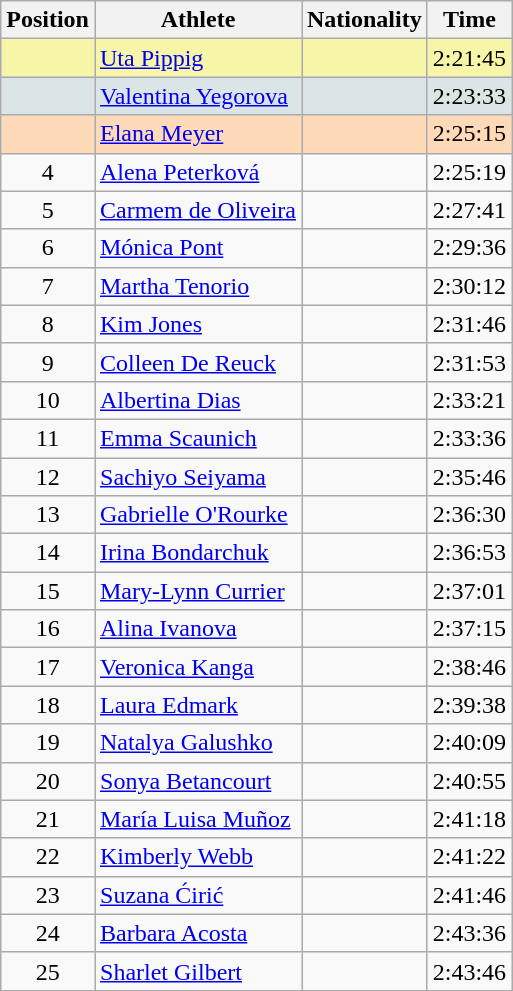<table class="wikitable sortable">
<tr>
<th>Position</th>
<th>Athlete</th>
<th>Nationality</th>
<th>Time</th>
</tr>
<tr bgcolor="#F7F6A8">
<td align=center></td>
<td><a href='#'>Uta Pippig</a></td>
<td></td>
<td>2:21:45</td>
</tr>
<tr bgcolor="#DCE5E5">
<td align=center></td>
<td><a href='#'>Valentina Yegorova</a></td>
<td></td>
<td>2:23:33</td>
</tr>
<tr bgcolor="#FFDAB9">
<td align=center></td>
<td><a href='#'>Elana Meyer</a></td>
<td></td>
<td>2:25:15</td>
</tr>
<tr>
<td align=center>4</td>
<td><a href='#'>Alena Peterková</a></td>
<td></td>
<td>2:25:19</td>
</tr>
<tr>
<td align=center>5</td>
<td><a href='#'>Carmem de Oliveira</a></td>
<td></td>
<td>2:27:41</td>
</tr>
<tr>
<td align=center>6</td>
<td><a href='#'>Mónica Pont</a></td>
<td></td>
<td>2:29:36</td>
</tr>
<tr>
<td align=center>7</td>
<td><a href='#'>Martha Tenorio</a></td>
<td></td>
<td>2:30:12</td>
</tr>
<tr>
<td align=center>8</td>
<td><a href='#'>Kim Jones</a></td>
<td></td>
<td>2:31:46</td>
</tr>
<tr>
<td align=center>9</td>
<td><a href='#'>Colleen De Reuck</a></td>
<td></td>
<td>2:31:53</td>
</tr>
<tr>
<td align=center>10</td>
<td><a href='#'>Albertina Dias</a></td>
<td></td>
<td>2:33:21</td>
</tr>
<tr>
<td align=center>11</td>
<td><a href='#'>Emma Scaunich</a></td>
<td></td>
<td>2:33:36</td>
</tr>
<tr>
<td align=center>12</td>
<td><a href='#'>Sachiyo Seiyama</a></td>
<td></td>
<td>2:35:46</td>
</tr>
<tr>
<td align=center>13</td>
<td><a href='#'>Gabrielle O'Rourke</a></td>
<td></td>
<td>2:36:30</td>
</tr>
<tr>
<td align=center>14</td>
<td><a href='#'>Irina Bondarchuk</a></td>
<td></td>
<td>2:36:53</td>
</tr>
<tr>
<td align=center>15</td>
<td><a href='#'>Mary-Lynn Currier</a></td>
<td></td>
<td>2:37:01</td>
</tr>
<tr>
<td align=center>16</td>
<td><a href='#'>Alina Ivanova</a></td>
<td></td>
<td>2:37:15</td>
</tr>
<tr>
<td align=center>17</td>
<td><a href='#'>Veronica Kanga</a></td>
<td></td>
<td>2:38:46</td>
</tr>
<tr>
<td align=center>18</td>
<td><a href='#'>Laura Edmark</a></td>
<td></td>
<td>2:39:38</td>
</tr>
<tr>
<td align=center>19</td>
<td><a href='#'>Natalya Galushko</a></td>
<td></td>
<td>2:40:09</td>
</tr>
<tr>
<td align=center>20</td>
<td><a href='#'>Sonya Betancourt</a></td>
<td></td>
<td>2:40:55</td>
</tr>
<tr>
<td align=center>21</td>
<td><a href='#'>María Luisa Muñoz</a></td>
<td></td>
<td>2:41:18</td>
</tr>
<tr>
<td align=center>22</td>
<td><a href='#'>Kimberly Webb</a></td>
<td></td>
<td>2:41:22</td>
</tr>
<tr>
<td align=center>23</td>
<td><a href='#'>Suzana Ćirić</a></td>
<td></td>
<td>2:41:46</td>
</tr>
<tr>
<td align=center>24</td>
<td><a href='#'>Barbara Acosta</a></td>
<td></td>
<td>2:43:36</td>
</tr>
<tr>
<td align=center>25</td>
<td><a href='#'>Sharlet Gilbert</a></td>
<td></td>
<td>2:43:46</td>
</tr>
</table>
